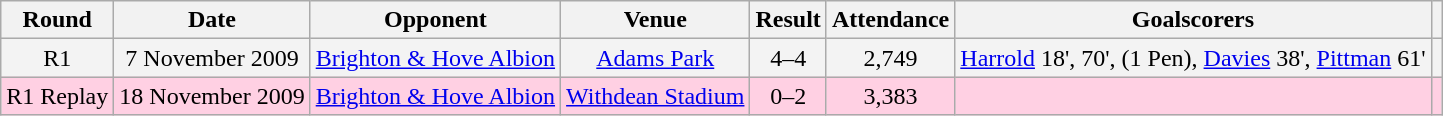<table class="wikitable" style="text-align:center;">
<tr>
<th>Round</th>
<th>Date</th>
<th>Opponent</th>
<th>Venue</th>
<th>Result</th>
<th>Attendance</th>
<th>Goalscorers</th>
<th></th>
</tr>
<tr style="background-color: #f3f3f3;">
<td>R1</td>
<td>7 November 2009</td>
<td><a href='#'>Brighton & Hove Albion</a></td>
<td><a href='#'>Adams Park</a></td>
<td>4–4</td>
<td>2,749</td>
<td><a href='#'>Harrold</a> 18', 70', (1 Pen), <a href='#'>Davies</a> 38', <a href='#'>Pittman</a> 61'</td>
<td></td>
</tr>
<tr style="background-color: #ffd0e3;">
<td>R1 Replay</td>
<td>18 November 2009</td>
<td><a href='#'>Brighton & Hove Albion</a></td>
<td><a href='#'>Withdean Stadium</a></td>
<td>0–2</td>
<td>3,383</td>
<td></td>
<td></td>
</tr>
</table>
